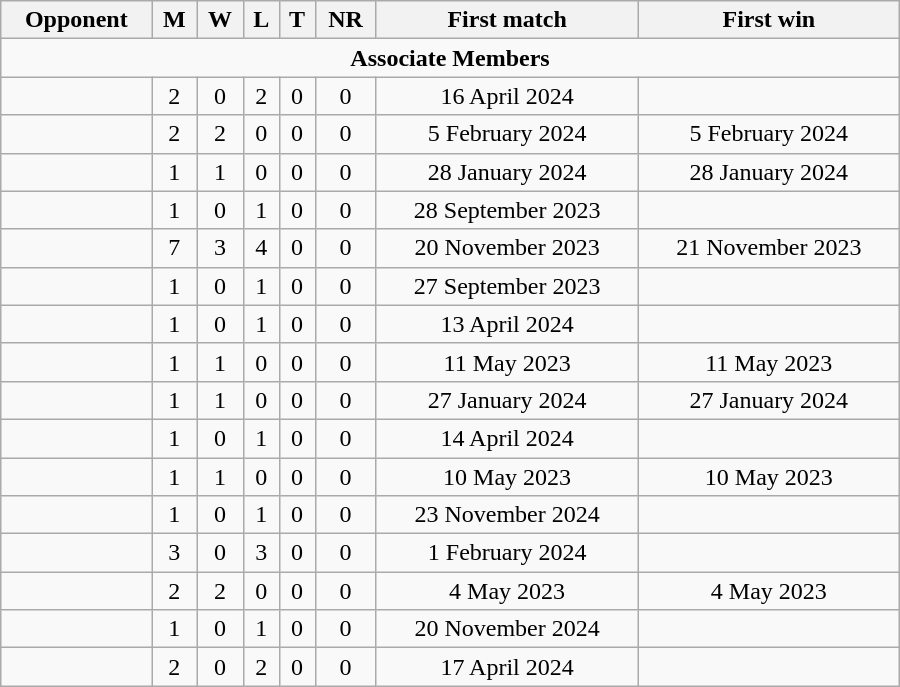<table class="wikitable" style="text-align: center; width: 600px;">
<tr>
<th>Opponent</th>
<th>M</th>
<th>W</th>
<th>L</th>
<th>T</th>
<th>NR</th>
<th>First match</th>
<th>First win</th>
</tr>
<tr>
<td colspan="8" style="text-align:center;"><strong>Associate Members</strong></td>
</tr>
<tr>
<td align=left></td>
<td>2</td>
<td>0</td>
<td>2</td>
<td>0</td>
<td>0</td>
<td>16 April 2024</td>
<td></td>
</tr>
<tr>
<td align=left></td>
<td>2</td>
<td>2</td>
<td>0</td>
<td>0</td>
<td>0</td>
<td>5 February 2024</td>
<td>5 February 2024</td>
</tr>
<tr>
<td align=left></td>
<td>1</td>
<td>1</td>
<td>0</td>
<td>0</td>
<td>0</td>
<td>28 January 2024</td>
<td>28 January 2024</td>
</tr>
<tr>
<td align=left></td>
<td>1</td>
<td>0</td>
<td>1</td>
<td>0</td>
<td>0</td>
<td>28 September 2023</td>
<td></td>
</tr>
<tr>
<td align=left></td>
<td>7</td>
<td>3</td>
<td>4</td>
<td>0</td>
<td>0</td>
<td>20 November 2023</td>
<td>21 November 2023</td>
</tr>
<tr>
<td align=left></td>
<td>1</td>
<td>0</td>
<td>1</td>
<td>0</td>
<td>0</td>
<td>27 September 2023</td>
<td></td>
</tr>
<tr>
<td align=left></td>
<td>1</td>
<td>0</td>
<td>1</td>
<td>0</td>
<td>0</td>
<td>13 April 2024</td>
<td></td>
</tr>
<tr>
<td align=left></td>
<td>1</td>
<td>1</td>
<td>0</td>
<td>0</td>
<td>0</td>
<td>11 May 2023</td>
<td>11 May 2023</td>
</tr>
<tr>
<td align=left></td>
<td>1</td>
<td>1</td>
<td>0</td>
<td>0</td>
<td>0</td>
<td>27 January 2024</td>
<td>27 January 2024</td>
</tr>
<tr>
<td align=left></td>
<td>1</td>
<td>0</td>
<td>1</td>
<td>0</td>
<td>0</td>
<td>14 April 2024</td>
<td></td>
</tr>
<tr>
<td align=left></td>
<td>1</td>
<td>1</td>
<td>0</td>
<td>0</td>
<td>0</td>
<td>10 May 2023</td>
<td>10 May 2023</td>
</tr>
<tr>
<td align=left></td>
<td>1</td>
<td>0</td>
<td>1</td>
<td>0</td>
<td>0</td>
<td>23 November 2024</td>
<td></td>
</tr>
<tr>
<td align=left></td>
<td>3</td>
<td>0</td>
<td>3</td>
<td>0</td>
<td>0</td>
<td>1 February 2024</td>
<td></td>
</tr>
<tr>
<td align=left></td>
<td>2</td>
<td>2</td>
<td>0</td>
<td>0</td>
<td>0</td>
<td>4 May 2023</td>
<td>4 May 2023</td>
</tr>
<tr>
<td align=left></td>
<td>1</td>
<td>0</td>
<td>1</td>
<td>0</td>
<td>0</td>
<td>20 November 2024</td>
<td></td>
</tr>
<tr>
<td align=left></td>
<td>2</td>
<td>0</td>
<td>2</td>
<td>0</td>
<td>0</td>
<td>17 April 2024</td>
<td></td>
</tr>
</table>
